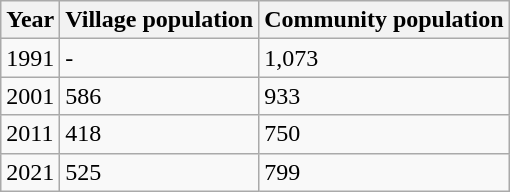<table class="wikitable">
<tr>
<th>Year</th>
<th>Village population</th>
<th>Community population</th>
</tr>
<tr>
<td>1991</td>
<td>-</td>
<td>1,073</td>
</tr>
<tr>
<td>2001</td>
<td>586</td>
<td>933</td>
</tr>
<tr>
<td>2011</td>
<td>418</td>
<td>750</td>
</tr>
<tr>
<td>2021</td>
<td>525</td>
<td>799</td>
</tr>
</table>
